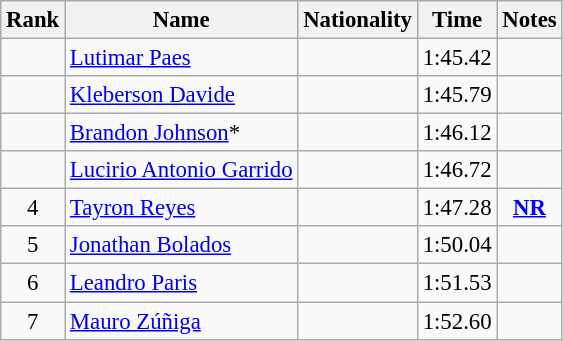<table class="wikitable sortable" style="text-align:center;font-size:95%">
<tr>
<th>Rank</th>
<th>Name</th>
<th>Nationality</th>
<th>Time</th>
<th>Notes</th>
</tr>
<tr>
<td></td>
<td align=left><a href='#'>Lutimar Paes</a></td>
<td align=left></td>
<td>1:45.42</td>
<td></td>
</tr>
<tr>
<td></td>
<td align=left><a href='#'>Kleberson Davide</a></td>
<td align=left></td>
<td>1:45.79</td>
<td></td>
</tr>
<tr>
<td></td>
<td align=left><a href='#'>Brandon Johnson</a>*</td>
<td align=left></td>
<td>1:46.12</td>
<td></td>
</tr>
<tr>
<td></td>
<td align=left><a href='#'>Lucirio Antonio Garrido</a></td>
<td align=left></td>
<td>1:46.72</td>
<td></td>
</tr>
<tr>
<td>4</td>
<td align=left><a href='#'>Tayron Reyes</a></td>
<td align=left></td>
<td>1:47.28</td>
<td><strong><a href='#'>NR</a></strong></td>
</tr>
<tr>
<td>5</td>
<td align=left><a href='#'>Jonathan Bolados</a></td>
<td align=left></td>
<td>1:50.04</td>
<td></td>
</tr>
<tr>
<td>6</td>
<td align=left><a href='#'>Leandro Paris</a></td>
<td align=left></td>
<td>1:51.53</td>
<td></td>
</tr>
<tr>
<td>7</td>
<td align=left><a href='#'>Mauro Zúñiga</a></td>
<td align=left></td>
<td>1:52.60</td>
<td></td>
</tr>
</table>
